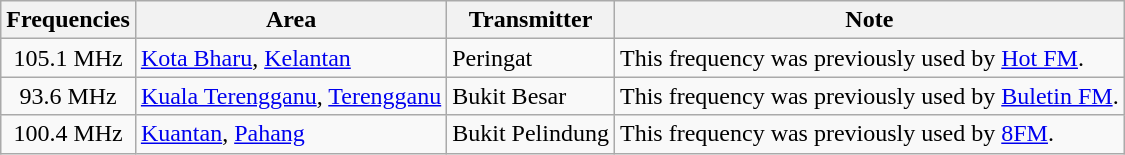<table class="wikitable">
<tr>
<th>Frequencies</th>
<th>Area</th>
<th>Transmitter</th>
<th>Note</th>
</tr>
<tr>
<td style="text-align:center;">105.1 MHz</td>
<td><a href='#'>Kota Bharu</a>, <a href='#'>Kelantan</a></td>
<td>Peringat</td>
<td>This frequency was previously used by <a href='#'>Hot FM</a>.</td>
</tr>
<tr>
<td style="text-align:center;">93.6 MHz</td>
<td><a href='#'>Kuala Terengganu</a>, <a href='#'>Terengganu</a></td>
<td>Bukit Besar</td>
<td>This frequency was previously used by <a href='#'>Buletin FM</a>.</td>
</tr>
<tr>
<td style="text-align:center;">100.4 MHz</td>
<td><a href='#'>Kuantan</a>, <a href='#'>Pahang</a></td>
<td>Bukit Pelindung</td>
<td>This frequency was previously used by <a href='#'>8FM</a>.</td>
</tr>
</table>
